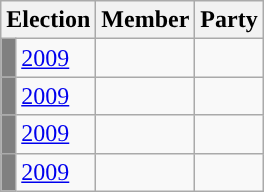<table class="wikitable">
<tr>
<th colspan="2">Election</th>
<th>Member</th>
<th>Party</th>
</tr>
<tr>
<td style="background-color: grey"></td>
<td><a href='#'>2009</a></td>
<td></td>
<td></td>
</tr>
<tr>
<td style="background-color: grey"></td>
<td><a href='#'>2009</a></td>
<td></td>
<td></td>
</tr>
<tr>
<td style="background-color: grey"></td>
<td><a href='#'>2009</a></td>
<td></td>
<td></td>
</tr>
<tr>
<td style="background-color: grey"></td>
<td><a href='#'>2009</a></td>
<td></td>
<td></td>
</tr>
</table>
